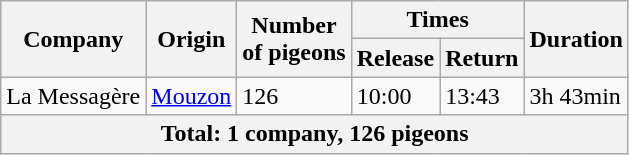<table class="wikitable">
<tr>
<th rowspan="2">Company</th>
<th rowspan="2">Origin</th>
<th rowspan="2">Number<br>of pigeons</th>
<th colspan="2">Times</th>
<th rowspan="2">Duration</th>
</tr>
<tr>
<th>Release</th>
<th>Return</th>
</tr>
<tr>
<td>La Messagère</td>
<td><a href='#'>Mouzon</a></td>
<td>126</td>
<td>10:00</td>
<td>13:43</td>
<td>3h 43min</td>
</tr>
<tr>
<th colspan="6">Total: 1 company, 126 pigeons</th>
</tr>
</table>
